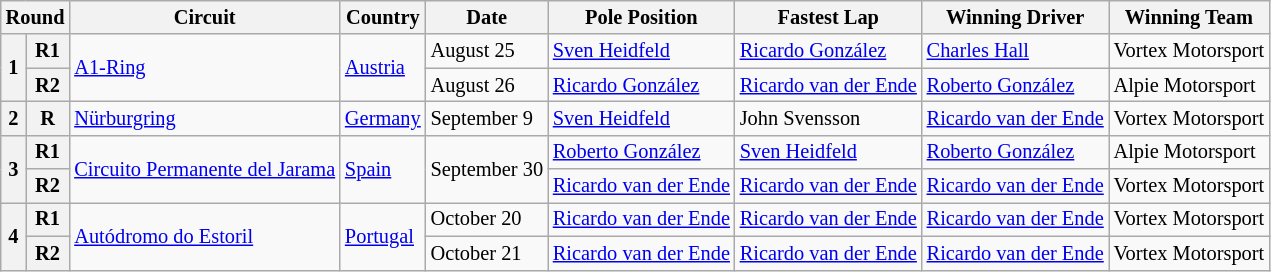<table class="wikitable" style="font-size: 85%">
<tr>
<th colspan=2>Round</th>
<th>Circuit</th>
<th>Country</th>
<th>Date</th>
<th>Pole Position</th>
<th>Fastest Lap</th>
<th>Winning Driver</th>
<th>Winning Team</th>
</tr>
<tr>
<th rowspan=2>1</th>
<th>R1</th>
<td rowspan=2> <a href='#'>A1-Ring</a></td>
<td rowspan=2><a href='#'>Austria</a></td>
<td>August 25</td>
<td> <a href='#'>Sven Heidfeld</a></td>
<td> <a href='#'>Ricardo González</a></td>
<td> <a href='#'>Charles Hall</a></td>
<td nowrap> Vortex Motorsport</td>
</tr>
<tr>
<th>R2</th>
<td>August 26</td>
<td> <a href='#'>Ricardo González</a></td>
<td> <a href='#'>Ricardo van der Ende</a></td>
<td> <a href='#'>Roberto González</a></td>
<td> Alpie Motorsport</td>
</tr>
<tr>
<th>2</th>
<th>R</th>
<td> <a href='#'>Nürburgring</a></td>
<td><a href='#'>Germany</a></td>
<td>September 9</td>
<td> <a href='#'>Sven Heidfeld</a></td>
<td> John Svensson</td>
<td> <a href='#'>Ricardo van der Ende</a></td>
<td> Vortex Motorsport</td>
</tr>
<tr>
<th rowspan=2>3</th>
<th>R1</th>
<td rowspan=2 nowrap> <a href='#'>Circuito Permanente del Jarama</a></td>
<td rowspan=2><a href='#'>Spain</a></td>
<td rowspan=2 nowrap>September 30</td>
<td> <a href='#'>Roberto González</a></td>
<td> <a href='#'>Sven Heidfeld</a></td>
<td> <a href='#'>Roberto González</a></td>
<td> Alpie Motorsport</td>
</tr>
<tr>
<th>R2</th>
<td nowrap> <a href='#'>Ricardo van der Ende</a></td>
<td nowrap> <a href='#'>Ricardo van der Ende</a></td>
<td nowrap> <a href='#'>Ricardo van der Ende</a></td>
<td> Vortex Motorsport</td>
</tr>
<tr>
<th rowspan=2>4</th>
<th>R1</th>
<td rowspan=2> <a href='#'>Autódromo do Estoril</a></td>
<td rowspan=2><a href='#'>Portugal</a></td>
<td>October 20</td>
<td> <a href='#'>Ricardo van der Ende</a></td>
<td> <a href='#'>Ricardo van der Ende</a></td>
<td> <a href='#'>Ricardo van der Ende</a></td>
<td> Vortex Motorsport</td>
</tr>
<tr>
<th>R2</th>
<td>October 21</td>
<td> <a href='#'>Ricardo van der Ende</a></td>
<td> <a href='#'>Ricardo van der Ende</a></td>
<td> <a href='#'>Ricardo van der Ende</a></td>
<td> Vortex Motorsport</td>
</tr>
</table>
